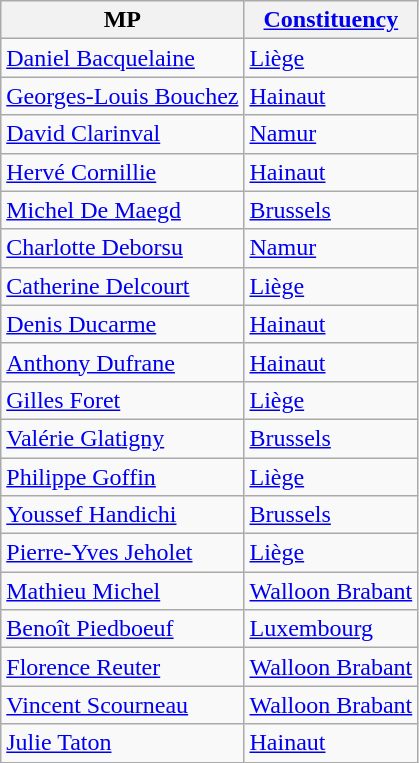<table class="wikitable">
<tr>
<th>MP</th>
<th><a href='#'>Constituency</a></th>
</tr>
<tr>
<td><a href='#'>Daniel Bacquelaine</a></td>
<td><a href='#'>Liège</a></td>
</tr>
<tr>
<td><a href='#'>Georges-Louis Bouchez</a></td>
<td><a href='#'>Hainaut</a></td>
</tr>
<tr>
<td><a href='#'>David Clarinval</a></td>
<td><a href='#'>Namur</a></td>
</tr>
<tr>
<td><a href='#'>Hervé Cornillie</a></td>
<td><a href='#'>Hainaut</a></td>
</tr>
<tr>
<td><a href='#'>Michel De Maegd</a></td>
<td><a href='#'>Brussels</a></td>
</tr>
<tr>
<td><a href='#'>Charlotte Deborsu</a></td>
<td><a href='#'>Namur</a></td>
</tr>
<tr>
<td><a href='#'>Catherine Delcourt</a></td>
<td><a href='#'>Liège</a></td>
</tr>
<tr>
<td><a href='#'>Denis Ducarme</a></td>
<td><a href='#'>Hainaut</a></td>
</tr>
<tr>
<td><a href='#'>Anthony Dufrane</a></td>
<td><a href='#'>Hainaut</a></td>
</tr>
<tr>
<td><a href='#'>Gilles Foret</a></td>
<td><a href='#'>Liège</a></td>
</tr>
<tr>
<td><a href='#'>Valérie Glatigny</a></td>
<td><a href='#'>Brussels</a></td>
</tr>
<tr>
<td><a href='#'>Philippe Goffin</a></td>
<td><a href='#'>Liège</a></td>
</tr>
<tr>
<td><a href='#'>Youssef Handichi</a></td>
<td><a href='#'>Brussels</a></td>
</tr>
<tr>
<td><a href='#'>Pierre-Yves Jeholet</a></td>
<td><a href='#'>Liège</a></td>
</tr>
<tr>
<td><a href='#'>Mathieu Michel</a></td>
<td><a href='#'>Walloon Brabant</a></td>
</tr>
<tr>
<td><a href='#'>Benoît Piedboeuf</a></td>
<td><a href='#'>Luxembourg</a></td>
</tr>
<tr>
<td><a href='#'>Florence Reuter</a></td>
<td><a href='#'>Walloon Brabant</a></td>
</tr>
<tr>
<td><a href='#'>Vincent Scourneau</a></td>
<td><a href='#'>Walloon Brabant</a></td>
</tr>
<tr>
<td><a href='#'>Julie Taton</a></td>
<td><a href='#'>Hainaut</a></td>
</tr>
</table>
